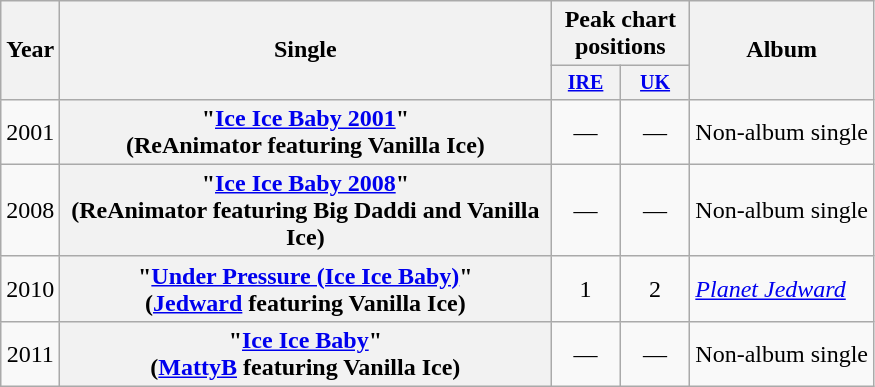<table class="wikitable plainrowheaders" style="text-align:center;">
<tr>
<th rowspan="2">Year</th>
<th rowspan="2" style="width:20em;">Single</th>
<th colspan="2">Peak chart<br>positions</th>
<th rowspan="2">Album</th>
</tr>
<tr style="font-size:smaller;">
<th width="40"><a href='#'>IRE</a><br></th>
<th width="40"><a href='#'>UK</a><br></th>
</tr>
<tr>
<td>2001</td>
<th scope="row">"<a href='#'>Ice Ice Baby 2001</a>" <br><span>(ReAnimator featuring Vanilla Ice)</span></th>
<td>—</td>
<td>—</td>
<td align="left">Non-album single</td>
</tr>
<tr>
<td>2008</td>
<th scope="row">"<a href='#'>Ice Ice Baby 2008</a>" <br><span>(ReAnimator featuring Big Daddi and Vanilla Ice)</span></th>
<td>—</td>
<td>—</td>
<td align="left">Non-album single</td>
</tr>
<tr>
<td>2010</td>
<th scope="row">"<a href='#'>Under Pressure (Ice Ice Baby)</a>" <br><span>(<a href='#'>Jedward</a> featuring Vanilla Ice)</span></th>
<td>1</td>
<td>2</td>
<td align="left"><em><a href='#'>Planet Jedward</a></em></td>
</tr>
<tr>
<td>2011</td>
<th scope="row">"<a href='#'>Ice Ice Baby</a>" <br><span>(<a href='#'>MattyB</a> featuring Vanilla Ice)</span></th>
<td>—</td>
<td>—</td>
<td align="left">Non-album single</td>
</tr>
</table>
